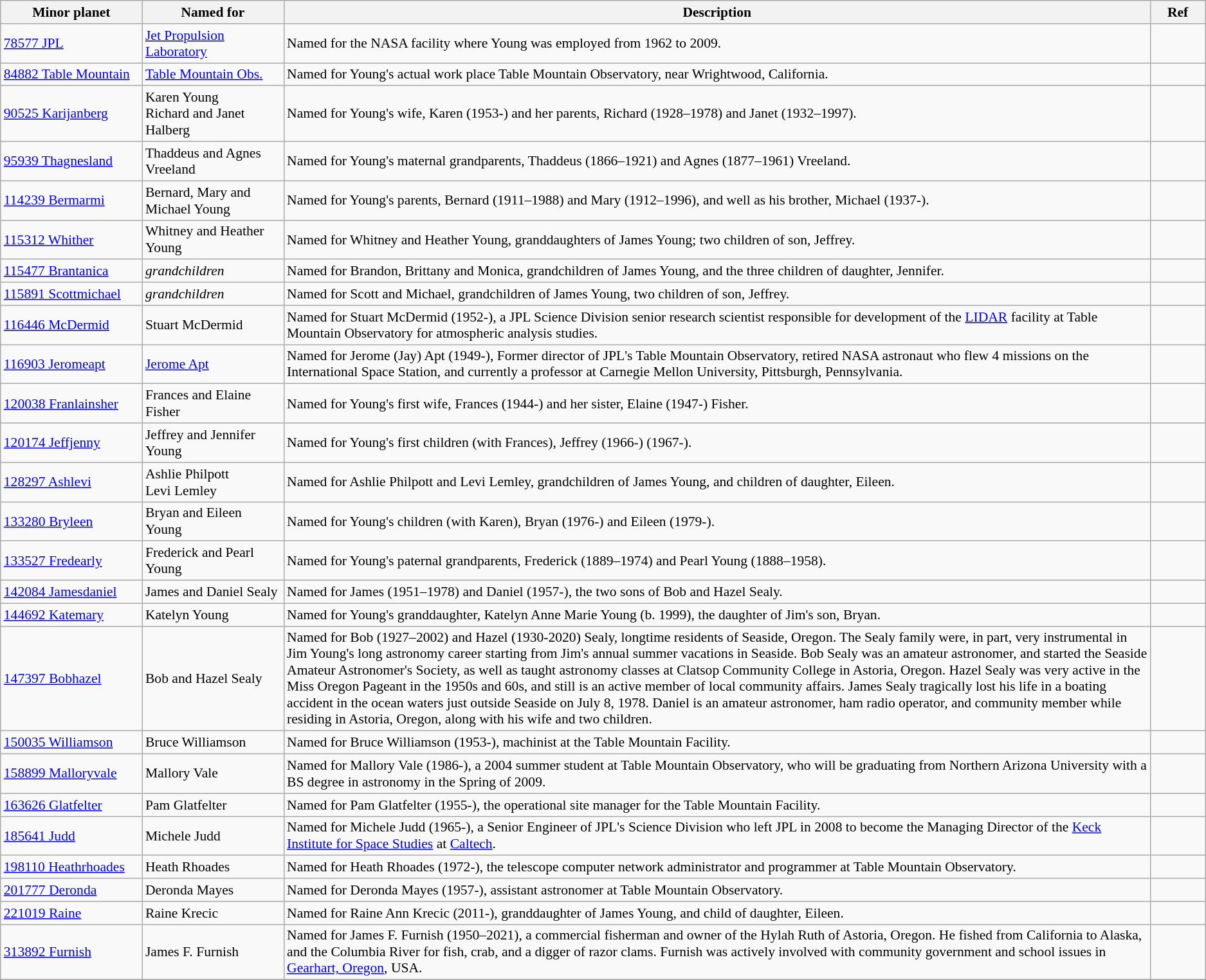<table class="wikitable" style="font-size: 90%">
<tr>
<th width=140>Minor planet</th>
<th width=140>Named for</th>
<th>Description</th>
<th width=50>Ref</th>
</tr>
<tr>
<td><a href='#'>78577 JPL</a></td>
<td><a href='#'>Jet Propulsion Laboratory</a></td>
<td>Named for the NASA facility where Young was employed from 1962 to 2009.</td>
<td></td>
</tr>
<tr>
<td><a href='#'>84882 Table Mountain</a></td>
<td><a href='#'>Table Mountain Obs.</a></td>
<td>Named for Young's actual work place Table Mountain Observatory, near Wrightwood, California.</td>
<td></td>
</tr>
<tr>
<td><a href='#'>90525 Karijanberg</a></td>
<td>Karen Young<br>Richard and Janet Halberg</td>
<td>Named for Young's wife, Karen (1953-) and her parents, Richard (1928–1978) and Janet (1932–1997).</td>
<td></td>
</tr>
<tr>
<td><a href='#'>95939 Thagnesland</a></td>
<td>Thaddeus and Agnes Vreeland</td>
<td>Named for Young's maternal grandparents, Thaddeus (1866–1921) and Agnes (1877–1961) Vreeland.</td>
<td></td>
</tr>
<tr>
<td><a href='#'>114239 Bermarmi</a></td>
<td>Bernard, Mary and Michael Young</td>
<td>Named for Young's parents, Bernard (1911–1988) and Mary (1912–1996), and well as his brother, Michael (1937-).</td>
<td></td>
</tr>
<tr>
<td><a href='#'>115312 Whither</a></td>
<td>Whitney and Heather Young</td>
<td>Named for Whitney and Heather Young, granddaughters of James Young; two children of son, Jeffrey.</td>
<td></td>
</tr>
<tr>
<td><a href='#'>115477 Brantanica</a></td>
<td><em>grandchildren</em></td>
<td>Named for Brandon, Brittany and Monica, grandchildren of James Young, and the three children of daughter, Jennifer.</td>
<td></td>
</tr>
<tr>
<td><a href='#'>115891 Scottmichael</a></td>
<td><em>grandchildren</em></td>
<td>Named for Scott and Michael, grandchildren of James Young, two children of son, Jeffrey.</td>
<td></td>
</tr>
<tr>
<td><a href='#'>116446 McDermid</a></td>
<td>Stuart McDermid</td>
<td>Named for Stuart McDermid (1952-), a JPL Science Division senior research scientist responsible for development of the <a href='#'>LIDAR</a> facility at Table Mountain Observatory for atmospheric analysis studies.</td>
<td></td>
</tr>
<tr>
<td><a href='#'>116903 Jeromeapt</a></td>
<td><a href='#'>Jerome Apt</a></td>
<td>Named for Jerome (Jay) Apt (1949-), Former director of JPL's Table Mountain Observatory, retired NASA astronaut who flew 4 missions on the International Space Station, and currently a professor at Carnegie Mellon University, Pittsburgh, Pennsylvania.</td>
<td></td>
</tr>
<tr>
<td><a href='#'>120038 Franlainsher</a></td>
<td>Frances and Elaine Fisher</td>
<td>Named for Young's first wife, Frances (1944-) and her sister, Elaine (1947-) Fisher.</td>
<td></td>
</tr>
<tr>
<td><a href='#'>120174 Jeffjenny</a></td>
<td>Jeffrey and Jennifer Young</td>
<td>Named for Young's first children (with Frances), Jeffrey (1966-)  (1967-).</td>
<td></td>
</tr>
<tr>
<td><a href='#'>128297 Ashlevi</a></td>
<td>Ashlie Philpott<br>Levi Lemley</td>
<td>Named for Ashlie Philpott and Levi Lemley, grandchildren of James Young, and children of daughter, Eileen.</td>
<td></td>
</tr>
<tr>
<td><a href='#'>133280 Bryleen</a></td>
<td>Bryan and Eileen Young</td>
<td>Named for Young's children (with Karen), Bryan (1976-) and Eileen (1979-).</td>
<td></td>
</tr>
<tr>
<td><a href='#'>133527 Fredearly</a></td>
<td>Frederick and Pearl Young</td>
<td>Named for Young's paternal grandparents, Frederick (1889–1974) and Pearl Young (1888–1958).</td>
<td></td>
</tr>
<tr>
<td><a href='#'>142084 Jamesdaniel</a></td>
<td>James and Daniel Sealy</td>
<td>Named for James (1951–1978) and Daniel (1957-), the two sons of Bob and Hazel Sealy.</td>
<td></td>
</tr>
<tr>
<td><a href='#'>144692 Katemary</a></td>
<td>Katelyn Young</td>
<td>Named for Young's granddaughter, Katelyn Anne Marie Young (b. 1999), the daughter of Jim's son, Bryan.</td>
<td></td>
</tr>
<tr>
<td><a href='#'>147397 Bobhazel</a></td>
<td>Bob and Hazel Sealy</td>
<td>Named for Bob (1927–2002) and Hazel (1930-2020) Sealy, longtime residents of Seaside, Oregon. The Sealy family were, in part, very instrumental in Jim Young's long astronomy career starting from Jim's annual summer vacations in Seaside.  Bob Sealy was an amateur astronomer, and started the Seaside Amateur Astronomer's Society, as well as taught astronomy classes at Clatsop Community College in Astoria, Oregon.  Hazel Sealy was very active in the Miss Oregon Pageant in the 1950s and 60s, and still is an active member of local community affairs.  James Sealy tragically lost his life in a boating accident in the ocean waters just outside Seaside on July 8, 1978.  Daniel is an amateur astronomer, ham radio operator, and community member while residing in Astoria, Oregon, along with his wife and two children.</td>
<td></td>
</tr>
<tr>
<td><a href='#'>150035 Williamson</a></td>
<td>Bruce Williamson</td>
<td>Named for Bruce Williamson (1953-), machinist at the Table Mountain Facility.</td>
<td></td>
</tr>
<tr>
<td><a href='#'>158899 Malloryvale</a></td>
<td>Mallory Vale</td>
<td>Named for Mallory Vale (1986-), a 2004 summer student at Table Mountain Observatory, who will be graduating from Northern Arizona University with a BS degree in astronomy in the Spring of 2009.</td>
<td></td>
</tr>
<tr>
<td><a href='#'>163626 Glatfelter</a></td>
<td>Pam Glatfelter</td>
<td>Named for Pam Glatfelter (1955-), the operational site manager for the Table Mountain Facility.</td>
<td></td>
</tr>
<tr>
<td><a href='#'>185641 Judd</a></td>
<td>Michele Judd</td>
<td>Named for Michele Judd (1965-), a Senior Engineer of JPL's Science Division who left JPL in 2008 to become the Managing Director of the <a href='#'>Keck Institute for Space Studies</a> at <a href='#'>Caltech</a>.</td>
<td></td>
</tr>
<tr>
<td><a href='#'>198110 Heathrhoades</a></td>
<td>Heath Rhoades</td>
<td>Named for Heath Rhoades (1972-), the telescope computer network administrator and programmer at Table Mountain Observatory.</td>
<td></td>
</tr>
<tr>
<td><a href='#'>201777 Deronda</a></td>
<td>Deronda Mayes</td>
<td>Named for Deronda Mayes (1957-), assistant astronomer at Table Mountain Observatory.</td>
<td></td>
</tr>
<tr>
<td><a href='#'>221019 Raine</a></td>
<td>Raine Krecic</td>
<td>Named for Raine Ann Krecic (2011-), granddaughter of James Young, and child of daughter, Eileen.</td>
<td></td>
</tr>
<tr>
<td><a href='#'>313892 Furnish</a></td>
<td>James F. Furnish</td>
<td>Named for James F. Furnish (1950–2021), a commercial fisherman and owner of the Hylah Ruth of Astoria, Oregon. He fished from California to Alaska, and the Columbia River for fish, crab, and a digger of razor clams. Furnish was actively involved with community government and school issues in <a href='#'>Gearhart, Oregon</a>, USA.</td>
<td></td>
</tr>
<tr>
</tr>
</table>
